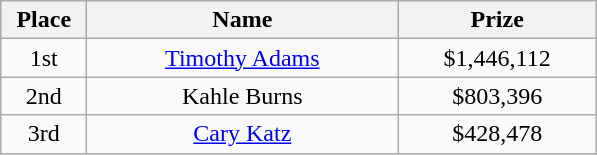<table class="wikitable">
<tr>
<th style="width:50px;">Place</th>
<th style="width:200px;">Name</th>
<th style="width:125px;">Prize</th>
</tr>
<tr>
<td style="text-align:center;">1st</td>
<td style="text-align:center;"> <a href='#'>Timothy Adams</a></td>
<td style="text-align:center;">$1,446,112</td>
</tr>
<tr>
<td style="text-align:center;">2nd</td>
<td style="text-align:center;"> Kahle Burns</td>
<td style="text-align:center;">$803,396</td>
</tr>
<tr>
<td style="text-align:center;">3rd</td>
<td style="text-align:center;"> <a href='#'>Cary Katz</a></td>
<td style="text-align:center;">$428,478</td>
</tr>
</table>
